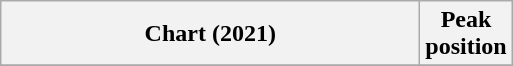<table class="wikitable plainrowheaders" style="text-align:center">
<tr>
<th scope="col" style="width:17em;">Chart (2021)</th>
<th scope="col">Peak<br>position</th>
</tr>
<tr>
</tr>
</table>
